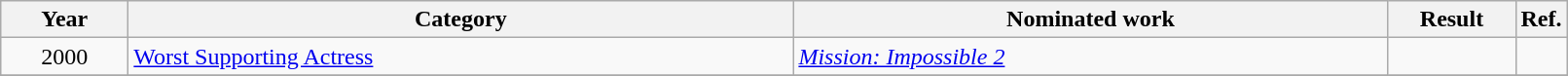<table class=wikitable>
<tr>
<th scope="col" style="width:5em;">Year</th>
<th scope="col" style="width:28em;">Category</th>
<th scope="col" style="width:25em;">Nominated work</th>
<th scope="col" style="width:5em;">Result</th>
<th>Ref.</th>
</tr>
<tr>
<td style="text-align:center;">2000</td>
<td><a href='#'>Worst Supporting Actress</a></td>
<td><em><a href='#'>Mission: Impossible 2</a></em></td>
<td></td>
<td></td>
</tr>
<tr>
</tr>
</table>
